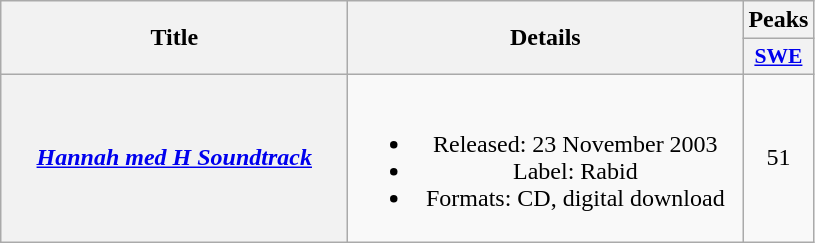<table class="wikitable plainrowheaders" style="text-align:center;">
<tr>
<th scope="col" rowspan="2" style="width:14em;">Title</th>
<th scope="col" rowspan="2" style="width:16em;">Details</th>
<th scope="col" colspan="1">Peaks</th>
</tr>
<tr>
<th scope="col" style="width:2.5em;font-size:90%;"><a href='#'>SWE</a><br></th>
</tr>
<tr>
<th scope="row"><em><a href='#'>Hannah med H Soundtrack</a></em></th>
<td><br><ul><li>Released: 23 November 2003</li><li>Label: Rabid</li><li>Formats: CD, digital download</li></ul></td>
<td>51</td>
</tr>
</table>
